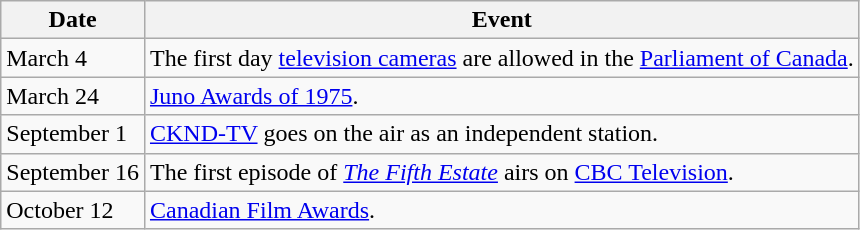<table class="wikitable">
<tr>
<th>Date</th>
<th>Event</th>
</tr>
<tr>
<td>March 4</td>
<td>The first day <a href='#'>television cameras</a> are allowed in the <a href='#'>Parliament of Canada</a>.</td>
</tr>
<tr>
<td>March 24</td>
<td><a href='#'>Juno Awards of 1975</a>.</td>
</tr>
<tr>
<td>September 1</td>
<td><a href='#'>CKND-TV</a> goes on the air as an independent station.</td>
</tr>
<tr>
<td>September 16</td>
<td>The first episode of <em><a href='#'>The Fifth Estate</a></em> airs on <a href='#'>CBC Television</a>.</td>
</tr>
<tr>
<td>October 12</td>
<td><a href='#'>Canadian Film Awards</a>.</td>
</tr>
</table>
